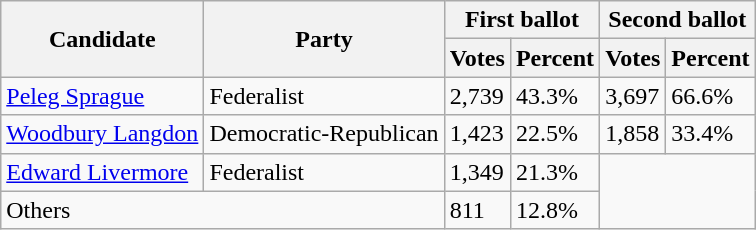<table class=wikitable>
<tr>
<th rowspan=2>Candidate</th>
<th rowspan=2>Party</th>
<th colspan=2>First ballot</th>
<th colspan=2>Second ballot</th>
</tr>
<tr>
<th>Votes</th>
<th>Percent</th>
<th>Votes</th>
<th>Percent</th>
</tr>
<tr>
<td><a href='#'>Peleg Sprague</a></td>
<td>Federalist</td>
<td>2,739</td>
<td>43.3%</td>
<td>3,697</td>
<td>66.6%</td>
</tr>
<tr>
<td><a href='#'>Woodbury Langdon</a></td>
<td>Democratic-Republican</td>
<td>1,423</td>
<td>22.5%</td>
<td>1,858</td>
<td>33.4%</td>
</tr>
<tr>
<td><a href='#'>Edward Livermore</a></td>
<td>Federalist</td>
<td>1,349</td>
<td>21.3%</td>
</tr>
<tr>
<td colspan=2>Others</td>
<td>811</td>
<td>12.8%</td>
</tr>
</table>
